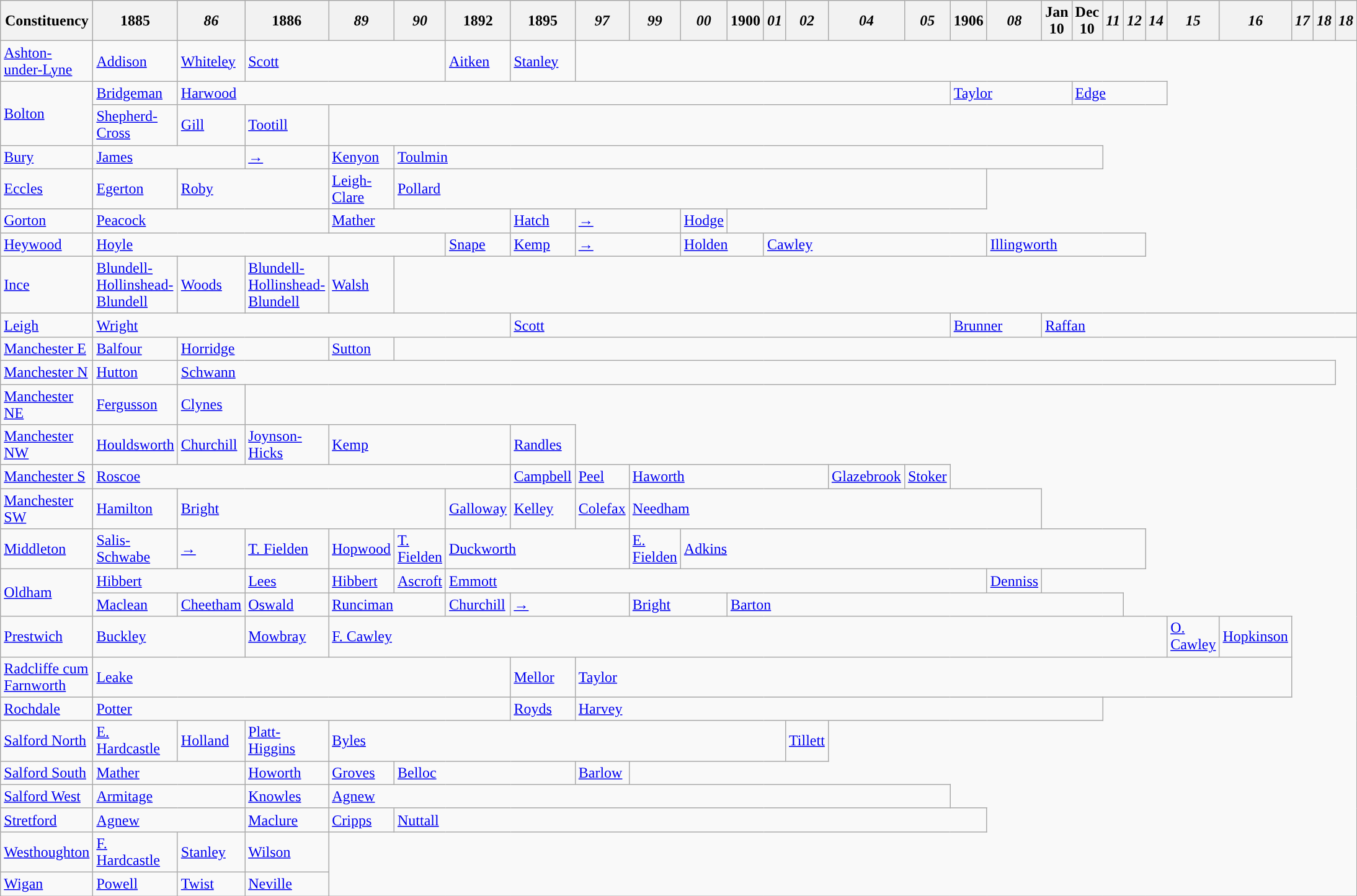<table class="wikitable">
<tr>
<th>Constituency</th>
<th>1885</th>
<th><em>86</em></th>
<th>1886</th>
<th><em>89</em></th>
<th><em>90</em></th>
<th>1892</th>
<th>1895</th>
<th><em>97</em></th>
<th><em>99</em></th>
<th><em>00</em></th>
<th>1900</th>
<th><em>01</em></th>
<th><em>02</em></th>
<th><em>04</em></th>
<th><em>05</em></th>
<th>1906</th>
<th><em>08</em></th>
<th>Jan 10</th>
<th>Dec 10</th>
<th><em>11</em></th>
<th><em>12</em></th>
<th><em>14</em></th>
<th><em>15</em></th>
<th><em>16</em></th>
<th><em>17</em></th>
<th><em>18</em></th>
<th><em>18</em></th>
</tr>
<tr>
<td><a href='#'>Ashton-under-Lyne</a></td>
<td><a href='#'>Addison</a></td>
<td><a href='#'>Whiteley</a></td>
<td colspan="3"><a href='#'>Scott</a></td>
<td><a href='#'>Aitken</a></td>
<td><a href='#'>Stanley</a></td>
</tr>
<tr>
<td rowspan="2"><a href='#'>Bolton</a></td>
<td><a href='#'>Bridgeman</a></td>
<td colspan="14"><a href='#'>Harwood</a></td>
<td colspan="3"><a href='#'>Taylor</a></td>
<td colspan="4" bgcolor=><a href='#'>Edge</a></td>
</tr>
<tr>
<td><a href='#'>Shepherd-Cross</a></td>
<td><a href='#'>Gill</a></td>
<td><a href='#'>Tootill</a></td>
</tr>
<tr>
<td><a href='#'>Bury</a></td>
<td colspan="2"><a href='#'>James</a></td>
<td><a href='#'>→</a></td>
<td><a href='#'>Kenyon</a></td>
<td colspan="15"><a href='#'>Toulmin</a></td>
</tr>
<tr>
<td><a href='#'>Eccles</a></td>
<td><a href='#'>Egerton</a></td>
<td colspan="2"><a href='#'>Roby</a></td>
<td><a href='#'>Leigh-Clare</a></td>
<td colspan="12"><a href='#'>Pollard</a></td>
</tr>
<tr>
<td><a href='#'>Gorton</a></td>
<td colspan="3"><a href='#'>Peacock</a></td>
<td colspan="3"><a href='#'>Mather</a></td>
<td><a href='#'>Hatch</a></td>
<td colspan="2"><a href='#'>→</a></td>
<td><a href='#'>Hodge</a></td>
</tr>
<tr>
<td><a href='#'>Heywood</a></td>
<td colspan="5"><a href='#'>Hoyle</a></td>
<td><a href='#'>Snape</a></td>
<td><a href='#'>Kemp</a></td>
<td colspan="2"><a href='#'>→</a></td>
<td colspan="2"><a href='#'>Holden</a></td>
<td colspan="5"><a href='#'>Cawley</a></td>
<td colspan="5"><a href='#'>Illingworth</a></td>
</tr>
<tr>
<td><a href='#'>Ince</a></td>
<td><a href='#'>Blundell-Hollinshead-Blundell</a></td>
<td><a href='#'>Woods</a></td>
<td><a href='#'>Blundell-Hollinshead-Blundell</a></td>
<td><a href='#'>Walsh</a></td>
</tr>
<tr>
<td><a href='#'>Leigh</a></td>
<td colspan="6"><a href='#'>Wright</a></td>
<td colspan="9"><a href='#'>Scott</a></td>
<td colspan="2"><a href='#'>Brunner</a></td>
<td colspan="10"><a href='#'>Raffan</a></td>
</tr>
<tr>
<td><a href='#'>Manchester E</a></td>
<td><a href='#'>Balfour</a></td>
<td colspan="2"><a href='#'>Horridge</a></td>
<td><a href='#'>Sutton</a></td>
</tr>
<tr>
<td><a href='#'>Manchester N</a></td>
<td><a href='#'>Hutton</a></td>
<td colspan="25"><a href='#'>Schwann</a></td>
</tr>
<tr>
<td><a href='#'>Manchester NE</a></td>
<td><a href='#'>Fergusson</a></td>
<td><a href='#'>Clynes</a></td>
</tr>
<tr>
<td><a href='#'>Manchester NW</a></td>
<td><a href='#'>Houldsworth</a></td>
<td><a href='#'>Churchill</a></td>
<td><a href='#'>Joynson-Hicks</a></td>
<td colspan="3"><a href='#'>Kemp</a></td>
<td><a href='#'>Randles</a></td>
</tr>
<tr>
<td><a href='#'>Manchester S</a></td>
<td colspan="6"><a href='#'>Roscoe</a></td>
<td><a href='#'>Campbell</a></td>
<td><a href='#'>Peel</a></td>
<td colspan="5"><a href='#'>Haworth</a></td>
<td><a href='#'>Glazebrook</a></td>
<td><a href='#'>Stoker</a></td>
</tr>
<tr>
<td><a href='#'>Manchester SW</a></td>
<td><a href='#'>Hamilton</a></td>
<td colspan="4"><a href='#'>Bright</a></td>
<td><a href='#'>Galloway</a></td>
<td><a href='#'>Kelley</a></td>
<td><a href='#'>Colefax</a></td>
<td colspan="9"><a href='#'>Needham</a></td>
</tr>
<tr>
<td><a href='#'>Middleton</a></td>
<td><a href='#'>Salis-Schwabe</a></td>
<td><a href='#'>→</a></td>
<td><a href='#'>T. Fielden</a></td>
<td><a href='#'>Hopwood</a></td>
<td><a href='#'>T. Fielden</a></td>
<td colspan="3"><a href='#'>Duckworth</a></td>
<td><a href='#'>E. Fielden</a></td>
<td colspan="12"><a href='#'>Adkins</a></td>
</tr>
<tr>
<td rowspan="2"><a href='#'>Oldham</a></td>
<td colspan="2"><a href='#'>Hibbert</a></td>
<td><a href='#'>Lees</a></td>
<td><a href='#'>Hibbert</a></td>
<td><a href='#'>Ascroft</a></td>
<td colspan="11"><a href='#'>Emmott</a></td>
<td><a href='#'>Denniss</a></td>
</tr>
<tr>
<td><a href='#'>Maclean</a></td>
<td><a href='#'>Cheetham</a></td>
<td><a href='#'>Oswald</a></td>
<td colspan="2"><a href='#'>Runciman</a></td>
<td><a href='#'>Churchill</a></td>
<td colspan="2"><a href='#'>→</a></td>
<td colspan="2"><a href='#'>Bright</a></td>
<td colspan="10"><a href='#'>Barton</a></td>
</tr>
<tr>
<td><a href='#'>Prestwich</a></td>
<td colspan="2"><a href='#'>Buckley</a></td>
<td><a href='#'>Mowbray</a></td>
<td colspan="19"><a href='#'>F. Cawley</a></td>
<td><a href='#'>O. Cawley</a></td>
<td><a href='#'>Hopkinson</a></td>
</tr>
<tr>
<td><a href='#'>Radcliffe cum Farnworth</a></td>
<td colspan="6"><a href='#'>Leake</a></td>
<td><a href='#'>Mellor</a></td>
<td colspan="17"><a href='#'>Taylor</a></td>
</tr>
<tr>
<td><a href='#'>Rochdale</a></td>
<td colspan="6"><a href='#'>Potter</a></td>
<td><a href='#'>Royds</a></td>
<td colspan="12"><a href='#'>Harvey</a></td>
</tr>
<tr>
<td><a href='#'>Salford North</a></td>
<td><a href='#'>E. Hardcastle</a></td>
<td><a href='#'>Holland</a></td>
<td><a href='#'>Platt-Higgins</a></td>
<td colspan="9"><a href='#'>Byles</a></td>
<td><a href='#'>Tillett</a></td>
</tr>
<tr>
<td><a href='#'>Salford South</a></td>
<td colspan="2"><a href='#'>Mather</a></td>
<td><a href='#'>Howorth</a></td>
<td><a href='#'>Groves</a></td>
<td colspan="3"><a href='#'>Belloc</a></td>
<td><a href='#'>Barlow</a></td>
</tr>
<tr>
<td><a href='#'>Salford West</a></td>
<td colspan="2"><a href='#'>Armitage</a></td>
<td><a href='#'>Knowles</a></td>
<td colspan="12"><a href='#'>Agnew</a></td>
</tr>
<tr>
<td><a href='#'>Stretford</a></td>
<td colspan="2"><a href='#'>Agnew</a></td>
<td><a href='#'>Maclure</a></td>
<td><a href='#'>Cripps</a></td>
<td colspan="12"><a href='#'>Nuttall</a></td>
</tr>
<tr>
<td><a href='#'>Westhoughton</a></td>
<td><a href='#'>F. Hardcastle</a></td>
<td><a href='#'>Stanley</a></td>
<td><a href='#'>Wilson</a></td>
</tr>
<tr>
<td><a href='#'>Wigan</a></td>
<td><a href='#'>Powell</a></td>
<td><a href='#'>Twist</a></td>
<td><a href='#'>Neville</a></td>
</tr>
</table>
